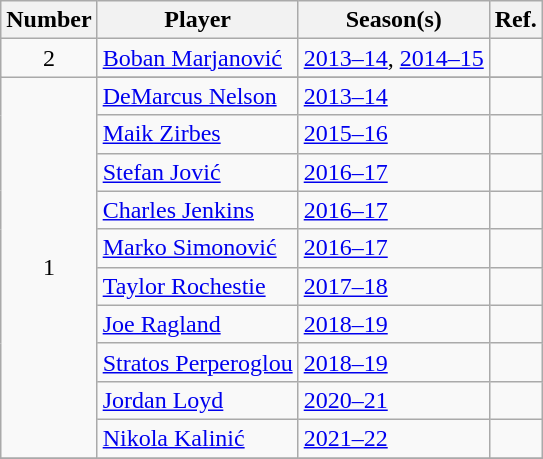<table class="wikitable">
<tr>
<th>Number</th>
<th>Player</th>
<th>Season(s)</th>
<th>Ref.</th>
</tr>
<tr>
<td style="text-align:center;">2</td>
<td> <a href='#'>Boban Marjanović</a></td>
<td><a href='#'>2013–14</a>, <a href='#'>2014–15</a></td>
<td></td>
</tr>
<tr>
<td rowspan=11 style="text-align:center;">1</td>
</tr>
<tr>
<td> <a href='#'>DeMarcus Nelson</a></td>
<td><a href='#'>2013–14</a></td>
<td></td>
</tr>
<tr>
<td> <a href='#'>Maik Zirbes</a></td>
<td><a href='#'>2015–16</a></td>
<td></td>
</tr>
<tr>
<td> <a href='#'>Stefan Jović</a></td>
<td><a href='#'>2016–17</a></td>
<td></td>
</tr>
<tr>
<td> <a href='#'>Charles Jenkins</a></td>
<td><a href='#'>2016–17</a></td>
<td></td>
</tr>
<tr>
<td> <a href='#'>Marko Simonović</a></td>
<td><a href='#'>2016–17</a></td>
<td></td>
</tr>
<tr>
<td> <a href='#'>Taylor Rochestie</a></td>
<td><a href='#'>2017–18</a></td>
<td></td>
</tr>
<tr>
<td> <a href='#'>Joe Ragland</a></td>
<td><a href='#'>2018–19</a></td>
<td></td>
</tr>
<tr>
<td> <a href='#'>Stratos Perperoglou</a></td>
<td><a href='#'>2018–19</a></td>
<td></td>
</tr>
<tr>
<td> <a href='#'>Jordan Loyd</a></td>
<td><a href='#'>2020–21</a></td>
<td></td>
</tr>
<tr>
<td> <a href='#'>Nikola Kalinić</a></td>
<td><a href='#'>2021–22</a></td>
<td></td>
</tr>
<tr>
</tr>
</table>
